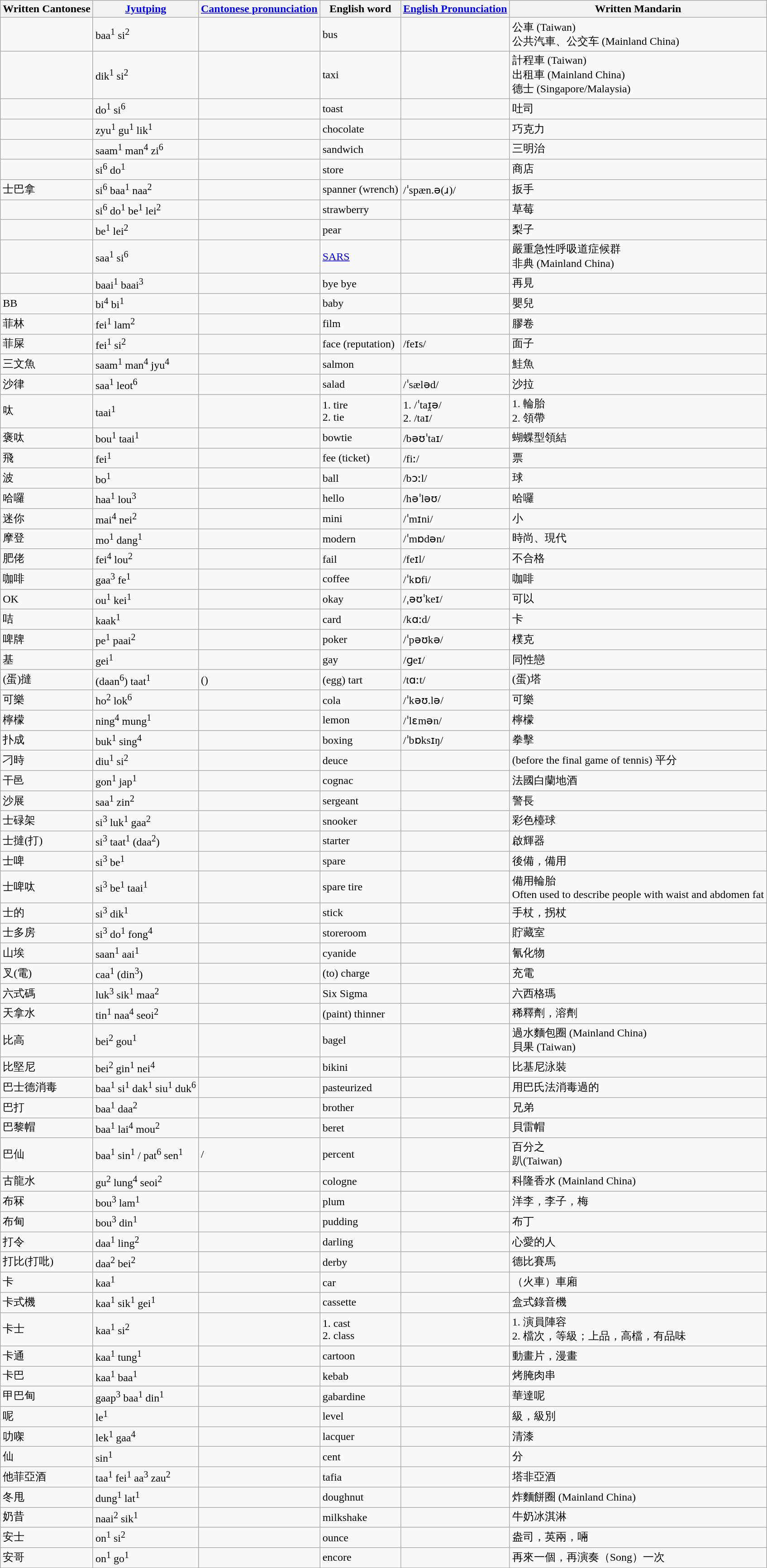<table class="wikitable sortable">
<tr>
<th>Written Cantonese</th>
<th><a href='#'>Jyutping</a></th>
<th><a href='#'>Cantonese pronunciation</a></th>
<th>English word</th>
<th><a href='#'>English Pronunciation</a></th>
<th>Written Mandarin</th>
</tr>
<tr>
<td></td>
<td>baa<sup>1</sup> si<sup>2</sup></td>
<td></td>
<td>bus</td>
<td></td>
<td>公車 (Taiwan)<br>公共汽車、公交车 (Mainland China)</td>
</tr>
<tr>
<td></td>
<td>dik<sup>1</sup> si<sup>2</sup></td>
<td></td>
<td>taxi</td>
<td></td>
<td>計程車 (Taiwan)<br>出租車 (Mainland China)<br>德士 (Singapore/Malaysia)</td>
</tr>
<tr>
<td></td>
<td>do<sup>1</sup> si<sup>6</sup></td>
<td></td>
<td>toast</td>
<td></td>
<td>吐司</td>
</tr>
<tr>
<td></td>
<td>zyu<sup>1</sup> gu<sup>1</sup> lik<sup>1</sup></td>
<td></td>
<td>chocolate</td>
<td></td>
<td>巧克力</td>
</tr>
<tr>
<td></td>
<td>saam<sup>1</sup> man<sup>4</sup> zi<sup>6</sup></td>
<td></td>
<td>sandwich</td>
<td></td>
<td>三明治</td>
</tr>
<tr>
<td></td>
<td>si<sup>6</sup> do<sup>1</sup></td>
<td></td>
<td>store</td>
<td></td>
<td>商店</td>
</tr>
<tr>
<td>士巴拿</td>
<td>si<sup>6</sup> baa<sup>1</sup> naa<sup>2</sup></td>
<td></td>
<td>spanner (wrench)</td>
<td>/ˈspæn.ə(ɹ)/</td>
<td>扳手</td>
</tr>
<tr>
<td></td>
<td>si<sup>6</sup> do<sup>1</sup> be<sup>1</sup> lei<sup>2</sup></td>
<td></td>
<td>strawberry</td>
<td></td>
<td>草莓</td>
</tr>
<tr>
<td></td>
<td>be<sup>1</sup> lei<sup>2</sup></td>
<td></td>
<td>pear</td>
<td></td>
<td>梨子</td>
</tr>
<tr>
<td></td>
<td>saa<sup>1</sup> si<sup>6</sup></td>
<td></td>
<td><a href='#'>SARS</a></td>
<td></td>
<td>嚴重急性呼吸道症候群<br>非典 (Mainland China)</td>
</tr>
<tr>
<td></td>
<td>baai<sup>1</sup> baai<sup>3</sup></td>
<td></td>
<td>bye bye</td>
<td></td>
<td>再見</td>
</tr>
<tr>
<td>BB</td>
<td>bi<sup>4</sup> bi<sup>1</sup></td>
<td></td>
<td>baby</td>
<td></td>
<td>嬰兒</td>
</tr>
<tr>
<td>菲林</td>
<td>fei<sup>1</sup> lam<sup>2</sup></td>
<td></td>
<td>film</td>
<td></td>
<td>膠卷</td>
</tr>
<tr>
<td>菲屎</td>
<td>fei<sup>1</sup> si<sup>2</sup></td>
<td></td>
<td>face (reputation)</td>
<td>/feɪs/</td>
<td>面子</td>
</tr>
<tr>
<td>三文魚</td>
<td>saam<sup>1</sup> man<sup>4</sup> jyu<sup>4</sup></td>
<td></td>
<td>salmon</td>
<td></td>
<td>鮭魚</td>
</tr>
<tr>
<td>沙律</td>
<td>saa<sup>1</sup> leot<sup>6</sup></td>
<td></td>
<td>salad</td>
<td>/ˈsæləd/</td>
<td>沙拉</td>
</tr>
<tr>
<td>呔</td>
<td>taai<sup>1</sup></td>
<td></td>
<td>1. tire<br>2. tie</td>
<td>1. /ˈtaɪ̯ə/<br>2. /taɪ/</td>
<td>1. 輪胎<br>2. 領帶</td>
</tr>
<tr>
<td>褒呔</td>
<td>bou<sup>1</sup> taai<sup>1</sup></td>
<td></td>
<td>bowtie</td>
<td>/bəʊˈtaɪ/</td>
<td>蝴蝶型領結</td>
</tr>
<tr>
<td>飛</td>
<td>fei<sup>1</sup></td>
<td></td>
<td>fee (ticket)</td>
<td>/fiː/</td>
<td>票</td>
</tr>
<tr>
<td>波</td>
<td>bo<sup>1</sup></td>
<td></td>
<td>ball</td>
<td>/bɔːl/</td>
<td>球</td>
</tr>
<tr>
<td>哈囉</td>
<td>haa<sup>1</sup> lou<sup>3</sup></td>
<td></td>
<td>hello</td>
<td>/həˈləʊ/</td>
<td>哈囉</td>
</tr>
<tr>
<td>迷你</td>
<td>mai<sup>4</sup> nei<sup>2</sup></td>
<td></td>
<td>mini</td>
<td>/ˈmɪni/</td>
<td>小</td>
</tr>
<tr>
<td>摩登</td>
<td>mo<sup>1</sup> dang<sup>1</sup></td>
<td></td>
<td>modern</td>
<td>/ˈmɒdən/</td>
<td>時尚、現代</td>
</tr>
<tr>
<td>肥佬</td>
<td>fei<sup>4</sup> lou<sup>2</sup></td>
<td></td>
<td>fail</td>
<td>/feɪl/</td>
<td>不合格</td>
</tr>
<tr>
<td>咖啡</td>
<td>gaa<sup>3</sup> fe<sup>1</sup></td>
<td></td>
<td>coffee</td>
<td>/ˈkɒfi/</td>
<td>咖啡</td>
</tr>
<tr>
<td>OK</td>
<td>ou<sup>1</sup> kei<sup>1</sup></td>
<td></td>
<td>okay</td>
<td>/ˌəʊˈkeɪ/</td>
<td>可以</td>
</tr>
<tr>
<td>咭</td>
<td>kaak<sup>1</sup></td>
<td></td>
<td>card</td>
<td>/kɑːd/</td>
<td>卡</td>
</tr>
<tr>
<td>啤牌</td>
<td>pe<sup>1</sup> paai<sup>2</sup></td>
<td></td>
<td>poker</td>
<td>/ˈpəʊkə/</td>
<td>樸克</td>
</tr>
<tr>
<td>基</td>
<td>gei<sup>1</sup></td>
<td></td>
<td>gay</td>
<td>/ɡeɪ/</td>
<td>同性戀</td>
</tr>
<tr>
<td>(蛋)撻</td>
<td>(daan<sup>6</sup>) taat<sup>1</sup></td>
<td>() </td>
<td>(egg) tart</td>
<td>/tɑːt/</td>
<td>(蛋)塔</td>
</tr>
<tr>
<td>可樂</td>
<td>ho<sup>2</sup> lok<sup>6</sup></td>
<td></td>
<td>cola</td>
<td>/ˈkəʊ.lə/</td>
<td>可樂</td>
</tr>
<tr>
<td>檸檬</td>
<td>ning<sup>4</sup> mung<sup>1</sup></td>
<td></td>
<td>lemon</td>
<td>/ˈlɛmən/</td>
<td>檸檬</td>
</tr>
<tr>
<td>扑成</td>
<td>buk<sup>1</sup> sing<sup>4</sup></td>
<td></td>
<td>boxing</td>
<td>/ˈbɒksɪŋ/</td>
<td>拳擊</td>
</tr>
<tr>
<td>刁時</td>
<td>diu<sup>1</sup> si<sup>2</sup></td>
<td></td>
<td>deuce</td>
<td></td>
<td>(before the final game of tennis) 平分</td>
</tr>
<tr>
<td>干邑</td>
<td>gon<sup>1</sup> jap<sup>1</sup></td>
<td></td>
<td>cognac</td>
<td></td>
<td>法國白蘭地酒</td>
</tr>
<tr>
<td>沙展</td>
<td>saa<sup>1</sup> zin<sup>2</sup></td>
<td></td>
<td>sergeant</td>
<td></td>
<td>警長</td>
</tr>
<tr>
<td>士碌架</td>
<td>si<sup>3</sup> luk<sup>1</sup> gaa<sup>2</sup></td>
<td></td>
<td>snooker</td>
<td></td>
<td>彩色檯球</td>
</tr>
<tr>
<td>士撻(打)</td>
<td>si<sup>3</sup> taat<sup>1</sup> (daa<sup>2</sup>)</td>
<td></td>
<td>starter</td>
<td></td>
<td>啟輝器</td>
</tr>
<tr>
<td>士啤</td>
<td>si<sup>3</sup> be<sup>1</sup></td>
<td></td>
<td>spare</td>
<td></td>
<td>後備，備用</td>
</tr>
<tr>
<td>士啤呔</td>
<td>si<sup>3</sup> be<sup>1</sup> taai<sup>1</sup></td>
<td></td>
<td>spare tire</td>
<td></td>
<td>備用輪胎<br>Often used to describe people with waist and abdomen fat</td>
</tr>
<tr>
<td>士的</td>
<td>si<sup>3</sup> dik<sup>1</sup></td>
<td></td>
<td>stick</td>
<td></td>
<td>手杖，拐杖</td>
</tr>
<tr>
<td>士多房</td>
<td>si<sup>3</sup> do<sup>1</sup> fong<sup>4</sup></td>
<td></td>
<td>storeroom</td>
<td></td>
<td>貯藏室</td>
</tr>
<tr>
<td>山埃</td>
<td>saan<sup>1</sup> aai<sup>1</sup></td>
<td></td>
<td>cyanide</td>
<td></td>
<td>氰化物</td>
</tr>
<tr>
<td>叉(電)</td>
<td>caa<sup>1</sup> (din<sup>3</sup>)</td>
<td></td>
<td>(to) charge</td>
<td></td>
<td>充電</td>
</tr>
<tr>
<td>六式碼</td>
<td>luk<sup>3</sup> sik<sup>1</sup> maa<sup>2</sup></td>
<td></td>
<td>Six Sigma</td>
<td></td>
<td>六西格瑪</td>
</tr>
<tr>
<td>天拿水</td>
<td>tin<sup>1</sup> naa<sup>4</sup> seoi<sup>2</sup></td>
<td></td>
<td>(paint) thinner</td>
<td></td>
<td>稀釋劑，溶劑</td>
</tr>
<tr>
<td>比高</td>
<td>bei<sup>2</sup> gou<sup>1</sup></td>
<td></td>
<td>bagel</td>
<td></td>
<td>過水麵包圈 (Mainland China)<br>貝果 (Taiwan)</td>
</tr>
<tr>
<td>比堅尼</td>
<td>bei<sup>2</sup> gin<sup>1</sup> nei<sup>4</sup></td>
<td></td>
<td>bikini</td>
<td></td>
<td>比基尼泳裝</td>
</tr>
<tr>
<td>巴士德消毒</td>
<td>baa<sup>1</sup> si<sup>1</sup> dak<sup>1</sup> siu<sup>1</sup> duk<sup>6</sup></td>
<td></td>
<td>pasteurized</td>
<td></td>
<td>用巴氏法消毒過的</td>
</tr>
<tr>
<td>巴打</td>
<td>baa<sup>1</sup> daa<sup>2</sup></td>
<td></td>
<td>brother</td>
<td></td>
<td>兄弟</td>
</tr>
<tr>
<td>巴黎帽</td>
<td>baa<sup>1</sup> lai<sup>4</sup> mou<sup>2</sup></td>
<td></td>
<td>beret</td>
<td></td>
<td>貝雷帽</td>
</tr>
<tr>
<td>巴仙</td>
<td>baa<sup>1</sup> sin<sup>1</sup> / pat<sup>6</sup> sen<sup>1</sup></td>
<td> / </td>
<td>percent</td>
<td></td>
<td>百分之<br>趴(Taiwan)</td>
</tr>
<tr>
<td>古龍水</td>
<td>gu<sup>2</sup> lung<sup>4</sup> seoi<sup>2</sup></td>
<td></td>
<td>cologne</td>
<td></td>
<td>科隆香水 (Mainland China)</td>
</tr>
<tr>
<td>布冧</td>
<td>bou<sup>3</sup> lam<sup>1</sup></td>
<td></td>
<td>plum</td>
<td></td>
<td>洋李，李子，梅</td>
</tr>
<tr>
<td>布甸</td>
<td>bou<sup>3</sup> din<sup>1</sup></td>
<td></td>
<td>pudding</td>
<td></td>
<td>布丁</td>
</tr>
<tr>
<td>打令</td>
<td>daa<sup>1</sup> ling<sup>2</sup></td>
<td></td>
<td>darling</td>
<td></td>
<td>心愛的人</td>
</tr>
<tr>
<td>打比(打吡)</td>
<td>daa<sup>2</sup> bei<sup>2</sup></td>
<td></td>
<td>derby</td>
<td></td>
<td>德比賽馬</td>
</tr>
<tr>
<td>卡</td>
<td>kaa<sup>1</sup></td>
<td></td>
<td>car</td>
<td></td>
<td>（火車）車廂</td>
</tr>
<tr>
<td>卡式機</td>
<td>kaa<sup>1</sup> sik<sup>1</sup> gei<sup>1</sup></td>
<td></td>
<td>cassette</td>
<td></td>
<td>盒式錄音機</td>
</tr>
<tr>
<td>卡士</td>
<td>kaa<sup>1</sup> si<sup>2</sup></td>
<td></td>
<td>1. cast<br>2. class</td>
<td></td>
<td>1. 演員陣容<br>2. 檔次，等級；上品，高檔，有品味</td>
</tr>
<tr>
<td>卡通</td>
<td>kaa<sup>1</sup> tung<sup>1</sup></td>
<td></td>
<td>cartoon</td>
<td></td>
<td>動畫片，漫畫</td>
</tr>
<tr>
<td>卡巴</td>
<td>kaa<sup>1</sup> baa<sup>1</sup></td>
<td></td>
<td>kebab</td>
<td></td>
<td>烤腌肉串</td>
</tr>
<tr>
<td>甲巴甸</td>
<td>gaap<sup>3</sup> baa<sup>1</sup> din<sup>1</sup></td>
<td></td>
<td>gabardine</td>
<td></td>
<td>華達呢</td>
</tr>
<tr>
<td>呢</td>
<td>le<sup>1</sup></td>
<td></td>
<td>level</td>
<td></td>
<td>級，級別</td>
</tr>
<tr>
<td>叻㗎</td>
<td>lek<sup>1</sup> gaa<sup>4</sup></td>
<td></td>
<td>lacquer</td>
<td></td>
<td>清漆</td>
</tr>
<tr>
<td>仙</td>
<td>sin<sup>1</sup></td>
<td></td>
<td>cent</td>
<td></td>
<td>分</td>
</tr>
<tr>
<td>他菲亞酒</td>
<td>taa<sup>1</sup> fei<sup>1</sup> aa<sup>3</sup> zau<sup>2</sup></td>
<td></td>
<td>tafia</td>
<td></td>
<td>塔非亞酒</td>
</tr>
<tr>
<td>冬甩</td>
<td>dung<sup>1</sup> lat<sup>1</sup></td>
<td></td>
<td>doughnut</td>
<td></td>
<td>炸麵餅圈 (Mainland China)</td>
</tr>
<tr>
<td>奶昔</td>
<td>naai<sup>2</sup> sik<sup>1</sup></td>
<td></td>
<td>milkshake</td>
<td></td>
<td>牛奶冰淇淋</td>
</tr>
<tr>
<td>安士</td>
<td>on<sup>1</sup> si<sup>2</sup></td>
<td></td>
<td>ounce</td>
<td></td>
<td>盎司，英兩，啢</td>
</tr>
<tr>
<td>安哥</td>
<td>on<sup>1</sup> go<sup>1</sup></td>
<td></td>
<td>encore</td>
<td></td>
<td>再來一個，再演奏（Song）一次</td>
</tr>
<tr>
</tr>
</table>
